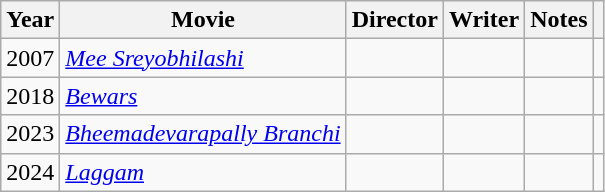<table class="wikitable">
<tr>
<th>Year</th>
<th>Movie</th>
<th>Director</th>
<th>Writer</th>
<th>Notes</th>
<th scope="col" class="unsortable"  ></th>
</tr>
<tr>
<td>2007</td>
<td><em><a href='#'>Mee Sreyobhilashi</a></em></td>
<td></td>
<td></td>
<td></td>
<td></td>
</tr>
<tr>
<td>2018</td>
<td><em><a href='#'>Bewars</a></em></td>
<td></td>
<td></td>
<td></td>
<td></td>
</tr>
<tr>
<td>2023</td>
<td><em><a href='#'>Bheemadevarapally Branchi</a></em></td>
<td></td>
<td></td>
<td></td>
<td></td>
</tr>
<tr>
<td>2024</td>
<td><em><a href='#'>Laggam</a></em></td>
<td></td>
<td></td>
<td></td>
<td></td>
</tr>
</table>
